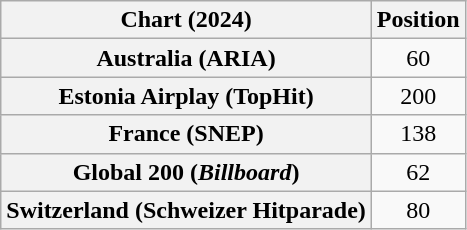<table class="wikitable sortable plainrowheaders" style="text-align:center">
<tr>
<th scope="col">Chart (2024)</th>
<th scope="col">Position</th>
</tr>
<tr>
<th scope="row">Australia (ARIA)</th>
<td>60</td>
</tr>
<tr>
<th scope="row">Estonia Airplay (TopHit)</th>
<td>200</td>
</tr>
<tr>
<th scope="row">France (SNEP)</th>
<td>138</td>
</tr>
<tr>
<th scope="row">Global 200 (<em>Billboard</em>)</th>
<td>62</td>
</tr>
<tr>
<th scope="row">Switzerland (Schweizer Hitparade)</th>
<td>80</td>
</tr>
</table>
